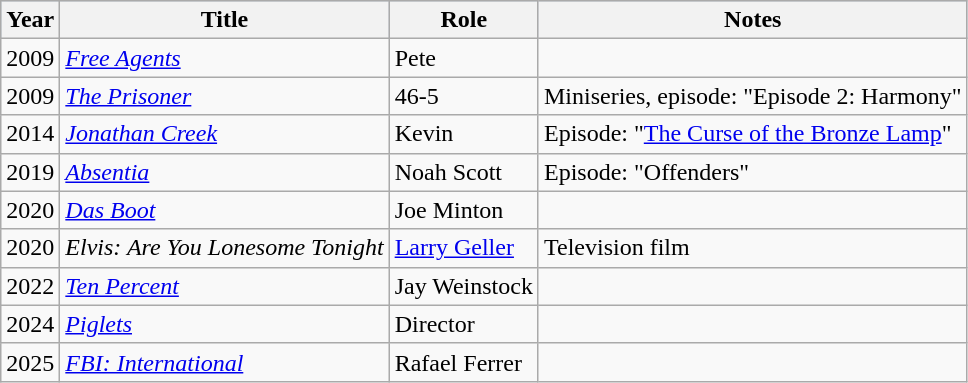<table class="wikitable" style="margin:1em 0;">
<tr style="background:#b0c4de;">
<th>Year</th>
<th>Title</th>
<th>Role</th>
<th>Notes</th>
</tr>
<tr>
<td>2009</td>
<td><em><a href='#'>Free Agents</a></em></td>
<td>Pete</td>
<td></td>
</tr>
<tr>
<td>2009</td>
<td><em><a href='#'>The Prisoner</a></em></td>
<td>46-5</td>
<td>Miniseries, episode: "Episode 2: Harmony"</td>
</tr>
<tr>
<td>2014</td>
<td><em><a href='#'>Jonathan Creek</a></em></td>
<td>Kevin</td>
<td>Episode: "<a href='#'>The Curse of the Bronze Lamp</a>"</td>
</tr>
<tr>
<td>2019</td>
<td><em><a href='#'>Absentia</a></em></td>
<td>Noah Scott</td>
<td>Episode: "Offenders"</td>
</tr>
<tr>
<td>2020</td>
<td><em><a href='#'>Das Boot</a></em></td>
<td>Joe Minton</td>
<td></td>
</tr>
<tr>
<td>2020</td>
<td><em>Elvis: Are You Lonesome Tonight</em></td>
<td><a href='#'>Larry Geller</a></td>
<td>Television film</td>
</tr>
<tr>
<td>2022</td>
<td><em><a href='#'>Ten Percent</a></em></td>
<td>Jay Weinstock</td>
<td></td>
</tr>
<tr>
<td>2024</td>
<td><em><a href='#'>Piglets</a></em></td>
<td>Director</td>
<td></td>
</tr>
<tr>
<td>2025</td>
<td><em><a href='#'>FBI: International</a></em></td>
<td>Rafael Ferrer</td>
<td></td>
</tr>
</table>
